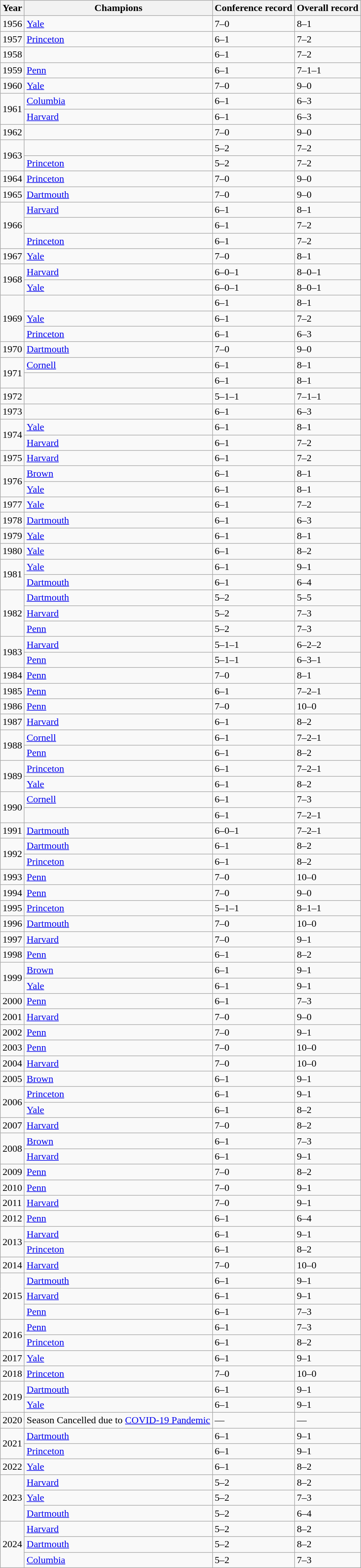<table class="wikitable">
<tr>
<th>Year</th>
<th>Champions</th>
<th>Conference record</th>
<th>Overall record</th>
</tr>
<tr>
<td>1956</td>
<td><a href='#'>Yale</a></td>
<td>7–0</td>
<td>8–1</td>
</tr>
<tr>
<td>1957</td>
<td><a href='#'>Princeton</a></td>
<td>6–1</td>
<td>7–2</td>
</tr>
<tr>
<td>1958</td>
<td></td>
<td>6–1</td>
<td>7–2</td>
</tr>
<tr>
<td>1959</td>
<td><a href='#'>Penn</a></td>
<td>6–1</td>
<td>7–1–1</td>
</tr>
<tr>
<td>1960</td>
<td><a href='#'>Yale</a></td>
<td>7–0</td>
<td>9–0</td>
</tr>
<tr>
<td rowspan=2>1961</td>
<td><a href='#'>Columbia</a></td>
<td>6–1</td>
<td>6–3</td>
</tr>
<tr>
<td><a href='#'>Harvard</a></td>
<td>6–1</td>
<td>6–3</td>
</tr>
<tr>
<td>1962</td>
<td></td>
<td>7–0</td>
<td>9–0</td>
</tr>
<tr>
<td rowspan=2>1963</td>
<td></td>
<td>5–2</td>
<td>7–2</td>
</tr>
<tr>
<td><a href='#'>Princeton</a></td>
<td>5–2</td>
<td>7–2</td>
</tr>
<tr>
<td>1964</td>
<td><a href='#'>Princeton</a></td>
<td>7–0</td>
<td>9–0</td>
</tr>
<tr>
<td>1965</td>
<td><a href='#'>Dartmouth</a></td>
<td>7–0</td>
<td>9–0</td>
</tr>
<tr>
<td rowspan=3>1966</td>
<td><a href='#'>Harvard</a></td>
<td>6–1</td>
<td>8–1</td>
</tr>
<tr>
<td></td>
<td>6–1</td>
<td>7–2</td>
</tr>
<tr>
<td><a href='#'>Princeton</a></td>
<td>6–1</td>
<td>7–2</td>
</tr>
<tr>
<td>1967</td>
<td><a href='#'>Yale</a></td>
<td>7–0</td>
<td>8–1</td>
</tr>
<tr>
<td rowspan=2>1968</td>
<td><a href='#'>Harvard</a></td>
<td>6–0–1</td>
<td>8–0–1</td>
</tr>
<tr>
<td><a href='#'>Yale</a></td>
<td>6–0–1</td>
<td>8–0–1</td>
</tr>
<tr>
<td rowspan=3>1969</td>
<td></td>
<td>6–1</td>
<td>8–1</td>
</tr>
<tr>
<td><a href='#'>Yale</a></td>
<td>6–1</td>
<td>7–2</td>
</tr>
<tr>
<td><a href='#'>Princeton</a></td>
<td>6–1</td>
<td>6–3</td>
</tr>
<tr>
<td>1970</td>
<td><a href='#'>Dartmouth</a></td>
<td>7–0</td>
<td>9–0</td>
</tr>
<tr>
<td rowspan=2>1971</td>
<td><a href='#'>Cornell</a></td>
<td>6–1</td>
<td>8–1</td>
</tr>
<tr>
<td></td>
<td>6–1</td>
<td>8–1</td>
</tr>
<tr>
<td>1972</td>
<td></td>
<td>5–1–1</td>
<td>7–1–1</td>
</tr>
<tr>
<td>1973</td>
<td></td>
<td>6–1</td>
<td>6–3</td>
</tr>
<tr>
<td rowspan=2>1974</td>
<td><a href='#'>Yale</a></td>
<td>6–1</td>
<td>8–1</td>
</tr>
<tr>
<td><a href='#'>Harvard</a></td>
<td>6–1</td>
<td>7–2</td>
</tr>
<tr>
<td>1975</td>
<td><a href='#'>Harvard</a></td>
<td>6–1</td>
<td>7–2</td>
</tr>
<tr>
<td rowspan=2>1976</td>
<td><a href='#'>Brown</a></td>
<td>6–1</td>
<td>8–1</td>
</tr>
<tr>
<td><a href='#'>Yale</a></td>
<td>6–1</td>
<td>8–1</td>
</tr>
<tr>
<td>1977</td>
<td><a href='#'>Yale</a></td>
<td>6–1</td>
<td>7–2</td>
</tr>
<tr>
<td>1978</td>
<td><a href='#'>Dartmouth</a></td>
<td>6–1</td>
<td>6–3</td>
</tr>
<tr>
<td>1979</td>
<td><a href='#'>Yale</a></td>
<td>6–1</td>
<td>8–1</td>
</tr>
<tr>
<td>1980</td>
<td><a href='#'>Yale</a></td>
<td>6–1</td>
<td>8–2</td>
</tr>
<tr>
<td rowspan=2>1981</td>
<td><a href='#'>Yale</a></td>
<td>6–1</td>
<td>9–1</td>
</tr>
<tr>
<td><a href='#'>Dartmouth</a></td>
<td>6–1</td>
<td>6–4</td>
</tr>
<tr>
<td rowspan=3>1982</td>
<td><a href='#'>Dartmouth</a></td>
<td>5–2</td>
<td>5–5</td>
</tr>
<tr>
<td><a href='#'>Harvard</a></td>
<td>5–2</td>
<td>7–3</td>
</tr>
<tr>
<td><a href='#'>Penn</a></td>
<td>5–2</td>
<td>7–3</td>
</tr>
<tr>
<td rowspan=2>1983</td>
<td><a href='#'>Harvard</a></td>
<td>5–1–1</td>
<td>6–2–2</td>
</tr>
<tr>
<td><a href='#'>Penn</a></td>
<td>5–1–1</td>
<td>6–3–1</td>
</tr>
<tr>
<td>1984</td>
<td><a href='#'>Penn</a></td>
<td>7–0</td>
<td>8–1</td>
</tr>
<tr>
<td>1985</td>
<td><a href='#'>Penn</a></td>
<td>6–1</td>
<td>7–2–1</td>
</tr>
<tr>
<td>1986</td>
<td><a href='#'>Penn</a></td>
<td>7–0</td>
<td>10–0</td>
</tr>
<tr>
<td>1987</td>
<td><a href='#'>Harvard</a></td>
<td>6–1</td>
<td>8–2</td>
</tr>
<tr>
<td rowspan=2>1988</td>
<td><a href='#'>Cornell</a></td>
<td>6–1</td>
<td>7–2–1</td>
</tr>
<tr>
<td><a href='#'>Penn</a></td>
<td>6–1</td>
<td>8–2</td>
</tr>
<tr>
<td rowspan=2>1989</td>
<td><a href='#'>Princeton</a></td>
<td>6–1</td>
<td>7–2–1</td>
</tr>
<tr>
<td><a href='#'>Yale</a></td>
<td>6–1</td>
<td>8–2</td>
</tr>
<tr>
<td rowspan=2>1990</td>
<td><a href='#'>Cornell</a></td>
<td>6–1</td>
<td>7–3</td>
</tr>
<tr>
<td></td>
<td>6–1</td>
<td>7–2–1</td>
</tr>
<tr>
<td>1991</td>
<td><a href='#'>Dartmouth</a></td>
<td>6–0–1</td>
<td>7–2–1</td>
</tr>
<tr>
<td rowspan=2>1992</td>
<td><a href='#'>Dartmouth</a></td>
<td>6–1</td>
<td>8–2</td>
</tr>
<tr>
<td><a href='#'>Princeton</a></td>
<td>6–1</td>
<td>8–2</td>
</tr>
<tr>
<td>1993</td>
<td><a href='#'>Penn</a></td>
<td>7–0</td>
<td>10–0</td>
</tr>
<tr>
<td>1994</td>
<td><a href='#'>Penn</a></td>
<td>7–0</td>
<td>9–0</td>
</tr>
<tr>
<td>1995</td>
<td><a href='#'>Princeton</a></td>
<td>5–1–1</td>
<td>8–1–1</td>
</tr>
<tr>
<td>1996</td>
<td><a href='#'>Dartmouth</a></td>
<td>7–0</td>
<td>10–0</td>
</tr>
<tr>
<td>1997</td>
<td><a href='#'>Harvard</a></td>
<td>7–0</td>
<td>9–1</td>
</tr>
<tr>
<td>1998</td>
<td><a href='#'>Penn</a></td>
<td>6–1</td>
<td>8–2</td>
</tr>
<tr>
<td rowspan=2>1999</td>
<td><a href='#'>Brown</a></td>
<td>6–1</td>
<td>9–1</td>
</tr>
<tr>
<td><a href='#'>Yale</a></td>
<td>6–1</td>
<td>9–1</td>
</tr>
<tr>
<td>2000</td>
<td><a href='#'>Penn</a></td>
<td>6–1</td>
<td>7–3</td>
</tr>
<tr>
<td>2001</td>
<td><a href='#'>Harvard</a></td>
<td>7–0</td>
<td>9–0</td>
</tr>
<tr>
<td>2002</td>
<td><a href='#'>Penn</a></td>
<td>7–0</td>
<td>9–1</td>
</tr>
<tr>
<td>2003</td>
<td><a href='#'>Penn</a></td>
<td>7–0</td>
<td>10–0</td>
</tr>
<tr>
<td>2004</td>
<td><a href='#'>Harvard</a></td>
<td>7–0</td>
<td>10–0</td>
</tr>
<tr>
<td>2005</td>
<td><a href='#'>Brown</a></td>
<td>6–1</td>
<td>9–1</td>
</tr>
<tr>
<td rowspan=2>2006</td>
<td><a href='#'>Princeton</a></td>
<td>6–1</td>
<td>9–1</td>
</tr>
<tr>
<td><a href='#'>Yale</a></td>
<td>6–1</td>
<td>8–2</td>
</tr>
<tr>
<td>2007</td>
<td><a href='#'>Harvard</a></td>
<td>7–0</td>
<td>8–2</td>
</tr>
<tr>
<td rowspan=2>2008</td>
<td><a href='#'>Brown</a></td>
<td>6–1</td>
<td>7–3</td>
</tr>
<tr>
<td><a href='#'>Harvard</a></td>
<td>6–1</td>
<td>9–1</td>
</tr>
<tr>
<td>2009</td>
<td><a href='#'>Penn</a></td>
<td>7–0</td>
<td>8–2</td>
</tr>
<tr>
<td>2010</td>
<td><a href='#'>Penn</a></td>
<td>7–0</td>
<td>9–1</td>
</tr>
<tr>
<td>2011</td>
<td><a href='#'>Harvard</a></td>
<td>7–0</td>
<td>9–1</td>
</tr>
<tr>
<td>2012</td>
<td><a href='#'>Penn</a></td>
<td>6–1</td>
<td>6–4</td>
</tr>
<tr>
<td rowspan=2>2013</td>
<td><a href='#'>Harvard</a></td>
<td>6–1</td>
<td>9–1</td>
</tr>
<tr>
<td><a href='#'>Princeton</a></td>
<td>6–1</td>
<td>8–2</td>
</tr>
<tr>
<td>2014</td>
<td><a href='#'>Harvard</a></td>
<td>7–0</td>
<td>10–0</td>
</tr>
<tr>
<td rowspan=3>2015</td>
<td><a href='#'>Dartmouth</a></td>
<td>6–1</td>
<td>9–1</td>
</tr>
<tr>
<td><a href='#'>Harvard</a></td>
<td>6–1</td>
<td>9–1</td>
</tr>
<tr>
<td><a href='#'>Penn</a></td>
<td>6–1</td>
<td>7–3</td>
</tr>
<tr>
<td rowspan=2>2016</td>
<td><a href='#'>Penn</a></td>
<td>6–1</td>
<td>7–3</td>
</tr>
<tr>
<td><a href='#'>Princeton</a></td>
<td>6–1</td>
<td>8–2</td>
</tr>
<tr>
<td>2017</td>
<td><a href='#'>Yale</a></td>
<td>6–1</td>
<td>9–1</td>
</tr>
<tr>
<td>2018</td>
<td><a href='#'>Princeton</a></td>
<td>7–0</td>
<td>10–0</td>
</tr>
<tr>
<td rowspan=2>2019</td>
<td><a href='#'>Dartmouth</a></td>
<td>6–1</td>
<td>9–1</td>
</tr>
<tr>
<td><a href='#'>Yale</a></td>
<td>6–1</td>
<td>9–1</td>
</tr>
<tr>
<td>2020</td>
<td>Season Cancelled due to <a href='#'>COVID-19 Pandemic</a></td>
<td>—</td>
<td>—</td>
</tr>
<tr>
<td rowspan="2">2021</td>
<td><a href='#'>Dartmouth</a></td>
<td>6–1</td>
<td>9–1</td>
</tr>
<tr>
<td><a href='#'>Princeton</a></td>
<td>6–1</td>
<td>9–1</td>
</tr>
<tr>
<td>2022</td>
<td><a href='#'>Yale</a></td>
<td>6–1</td>
<td>8–2</td>
</tr>
<tr>
<td rowspan="3">2023</td>
<td><a href='#'>Harvard</a></td>
<td>5–2</td>
<td>8–2</td>
</tr>
<tr>
<td><a href='#'>Yale</a></td>
<td>5–2</td>
<td>7–3</td>
</tr>
<tr>
<td><a href='#'>Dartmouth</a></td>
<td>5–2</td>
<td>6–4</td>
</tr>
<tr>
<td rowspan="3">2024</td>
<td><a href='#'>Harvard</a></td>
<td>5–2</td>
<td>8–2</td>
</tr>
<tr>
<td><a href='#'>Dartmouth</a></td>
<td>5–2</td>
<td>8–2</td>
</tr>
<tr>
<td><a href='#'>Columbia</a></td>
<td>5–2</td>
<td>7–3</td>
</tr>
</table>
